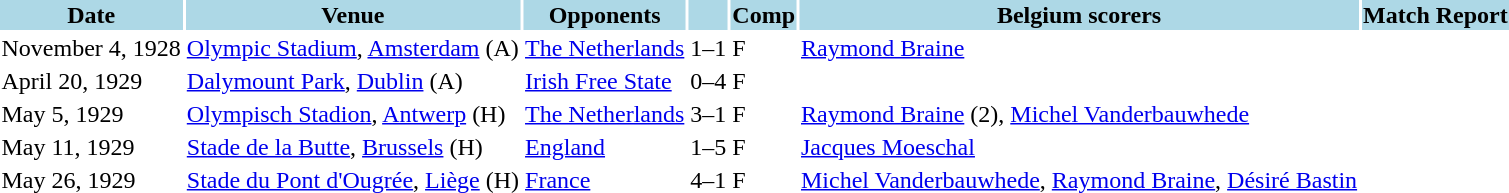<table>
<tr>
<th style="background: lightblue;">Date</th>
<th style="background: lightblue;">Venue</th>
<th style="background: lightblue;">Opponents</th>
<th style="background: lightblue;" align=center></th>
<th style="background: lightblue;" align=center>Comp</th>
<th style="background: lightblue;">Belgium scorers</th>
<th style="background: lightblue;">Match Report</th>
</tr>
<tr>
<td>November 4, 1928</td>
<td><a href='#'>Olympic Stadium</a>, <a href='#'>Amsterdam</a> (A)</td>
<td><a href='#'>The Netherlands</a></td>
<td>1–1</td>
<td>F</td>
<td><a href='#'>Raymond Braine</a></td>
<td></td>
</tr>
<tr>
<td>April 20, 1929</td>
<td><a href='#'>Dalymount Park</a>, <a href='#'>Dublin</a> (A)</td>
<td><a href='#'>Irish Free State</a></td>
<td>0–4</td>
<td>F</td>
<td></td>
<td></td>
</tr>
<tr>
<td>May 5, 1929</td>
<td><a href='#'>Olympisch Stadion</a>, <a href='#'>Antwerp</a> (H)</td>
<td><a href='#'>The Netherlands</a></td>
<td>3–1</td>
<td>F</td>
<td><a href='#'>Raymond Braine</a> (2), <a href='#'>Michel Vanderbauwhede</a></td>
<td></td>
</tr>
<tr>
<td>May 11, 1929</td>
<td><a href='#'>Stade de la Butte</a>, <a href='#'>Brussels</a> (H)</td>
<td><a href='#'>England</a></td>
<td>1–5</td>
<td>F</td>
<td><a href='#'>Jacques Moeschal</a></td>
<td></td>
</tr>
<tr>
<td>May 26, 1929</td>
<td><a href='#'>Stade du Pont d'Ougrée</a>, <a href='#'>Liège</a> (H)</td>
<td><a href='#'>France</a></td>
<td>4–1</td>
<td>F</td>
<td><a href='#'>Michel Vanderbauwhede</a>, <a href='#'>Raymond Braine</a>, <a href='#'>Désiré Bastin</a></td>
<td></td>
</tr>
</table>
